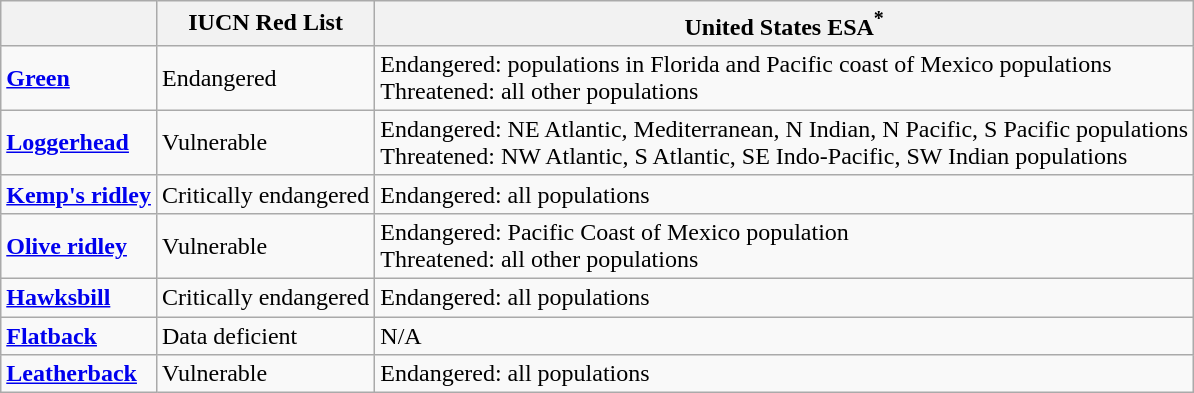<table class="wikitable">
<tr>
<th></th>
<th><strong>IUCN Red List</strong></th>
<th><strong>United States ESA<sup>*</sup></strong></th>
</tr>
<tr>
<td><a href='#'><strong>Green</strong></a></td>
<td>Endangered</td>
<td>Endangered: populations in Florida and Pacific coast of Mexico populations<br>Threatened: all other populations</td>
</tr>
<tr>
<td><a href='#'><strong>Loggerhead</strong></a></td>
<td>Vulnerable</td>
<td>Endangered: NE Atlantic, Mediterranean, N Indian, N Pacific, S Pacific populations<br>Threatened: NW Atlantic, S Atlantic, SE Indo-Pacific, SW Indian populations</td>
</tr>
<tr>
<td><a href='#'><strong>Kemp's ridley</strong></a></td>
<td>Critically endangered</td>
<td>Endangered: all populations</td>
</tr>
<tr>
<td><a href='#'><strong>Olive ridley</strong></a></td>
<td>Vulnerable</td>
<td>Endangered: Pacific Coast of Mexico population<br>Threatened: all other populations</td>
</tr>
<tr>
<td><a href='#'><strong>Hawksbill</strong></a></td>
<td>Critically endangered</td>
<td>Endangered: all populations</td>
</tr>
<tr>
<td><a href='#'><strong>Flatback</strong></a></td>
<td>Data deficient</td>
<td>N/A</td>
</tr>
<tr>
<td><a href='#'><strong>Leatherback</strong></a></td>
<td>Vulnerable</td>
<td>Endangered: all populations</td>
</tr>
</table>
